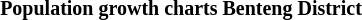<table align="center" margin=13px">
<tr>
<th><small>Population growth charts Benteng District</small></th>
</tr>
<tr align="center">
<td><br></td>
</tr>
<tr>
<td></td>
</tr>
</table>
